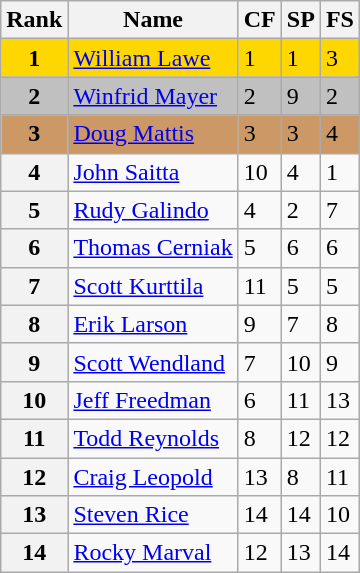<table class="wikitable">
<tr>
<th>Rank</th>
<th>Name</th>
<th>CF</th>
<th>SP</th>
<th>FS</th>
</tr>
<tr bgcolor="gold">
<td align="center"><strong>1</strong></td>
<td><a href='#'>William Lawe</a></td>
<td>1</td>
<td>1</td>
<td>3</td>
</tr>
<tr bgcolor="silver">
<td align="center"><strong>2</strong></td>
<td><a href='#'>Winfrid Mayer</a></td>
<td>2</td>
<td>9</td>
<td>2</td>
</tr>
<tr bgcolor="cc9966">
<td align="center"><strong>3</strong></td>
<td><a href='#'>Doug Mattis</a></td>
<td>3</td>
<td>3</td>
<td>4</td>
</tr>
<tr>
<th>4</th>
<td><a href='#'>John Saitta</a></td>
<td>10</td>
<td>4</td>
<td>1</td>
</tr>
<tr>
<th>5</th>
<td><a href='#'>Rudy Galindo</a></td>
<td>4</td>
<td>2</td>
<td>7</td>
</tr>
<tr>
<th>6</th>
<td><a href='#'>Thomas Cerniak</a></td>
<td>5</td>
<td>6</td>
<td>6</td>
</tr>
<tr>
<th>7</th>
<td><a href='#'>Scott Kurttila</a></td>
<td>11</td>
<td>5</td>
<td>5</td>
</tr>
<tr>
<th>8</th>
<td><a href='#'>Erik Larson</a></td>
<td>9</td>
<td>7</td>
<td>8</td>
</tr>
<tr>
<th>9</th>
<td><a href='#'>Scott Wendland</a></td>
<td>7</td>
<td>10</td>
<td>9</td>
</tr>
<tr>
<th>10</th>
<td><a href='#'>Jeff Freedman</a></td>
<td>6</td>
<td>11</td>
<td>13</td>
</tr>
<tr>
<th>11</th>
<td><a href='#'>Todd Reynolds</a></td>
<td>8</td>
<td>12</td>
<td>12</td>
</tr>
<tr>
<th>12</th>
<td><a href='#'>Craig Leopold</a></td>
<td>13</td>
<td>8</td>
<td>11</td>
</tr>
<tr>
<th>13</th>
<td><a href='#'>Steven Rice</a></td>
<td>14</td>
<td>14</td>
<td>10</td>
</tr>
<tr>
<th>14</th>
<td><a href='#'>Rocky Marval</a></td>
<td>12</td>
<td>13</td>
<td>14</td>
</tr>
</table>
